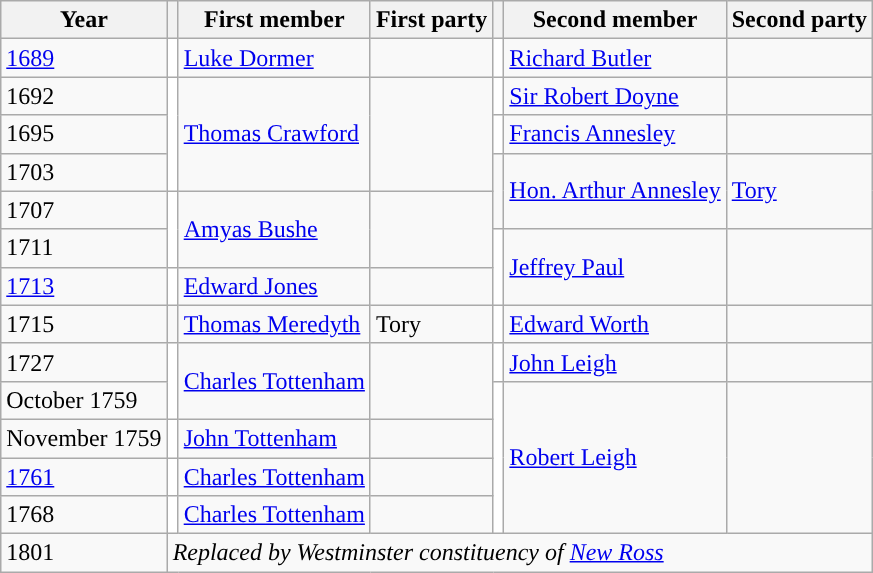<table class="wikitable">
<tr>
<th>Year</th>
<th></th>
<th>First member</th>
<th>First party</th>
<th></th>
<th>Second member</th>
<th>Second party</th>
</tr>
<tr>
<td><a href='#'>1689</a></td>
<td style="background-color: white"></td>
<td><a href='#'>Luke Dormer</a></td>
<td></td>
<td style="background-color: white"></td>
<td><a href='#'>Richard Butler</a></td>
<td></td>
</tr>
<tr>
<td>1692</td>
<td rowspan="3" style="background-color: white"></td>
<td rowspan="3"><a href='#'>Thomas Crawford</a></td>
<td rowspan="3"></td>
<td style="background-color: white"></td>
<td><a href='#'>Sir Robert Doyne</a></td>
<td></td>
</tr>
<tr>
<td>1695</td>
<td style="background-color: white"></td>
<td><a href='#'>Francis Annesley</a></td>
<td></td>
</tr>
<tr>
<td>1703</td>
<td rowspan="2" style="background-color: "></td>
<td rowspan="2"><a href='#'>Hon. Arthur Annesley</a></td>
<td rowspan="2"><a href='#'>Tory</a></td>
</tr>
<tr>
<td>1707</td>
<td rowspan="2" style="background-color: white"></td>
<td rowspan="2"><a href='#'>Amyas Bushe</a></td>
<td rowspan="2"></td>
</tr>
<tr>
<td>1711</td>
<td rowspan="2" style="background-color: white"></td>
<td rowspan="2"><a href='#'>Jeffrey Paul</a></td>
<td rowspan="2"></td>
</tr>
<tr>
<td><a href='#'>1713</a></td>
<td style="background-color: white"></td>
<td><a href='#'>Edward Jones</a></td>
<td></td>
</tr>
<tr>
<td>1715</td>
<td style="background-color: "></td>
<td><a href='#'>Thomas Meredyth</a></td>
<td>Tory</td>
<td style="background-color: white"></td>
<td><a href='#'>Edward Worth</a></td>
<td></td>
</tr>
<tr>
<td>1727</td>
<td rowspan="2" style="background-color: white"></td>
<td rowspan="2"><a href='#'>Charles Tottenham</a></td>
<td rowspan="2"></td>
<td style="background-color: white"></td>
<td><a href='#'>John Leigh</a></td>
<td></td>
</tr>
<tr>
<td>October 1759</td>
<td rowspan="4" style="background-color: white"></td>
<td rowspan="4"><a href='#'>Robert Leigh</a></td>
<td rowspan="4"></td>
</tr>
<tr>
<td>November 1759</td>
<td style="background-color: white"></td>
<td><a href='#'>John Tottenham</a></td>
<td></td>
</tr>
<tr>
<td><a href='#'>1761</a></td>
<td style="background-color: white"></td>
<td><a href='#'>Charles Tottenham</a></td>
<td></td>
</tr>
<tr>
<td>1768</td>
<td style="background-color: white"></td>
<td><a href='#'>Charles Tottenham</a></td>
<td></td>
</tr>
<tr>
<td>1801</td>
<td colspan = "6"><em>Replaced by Westminster constituency of <a href='#'>New Ross</a></em></td>
</tr>
</table>
